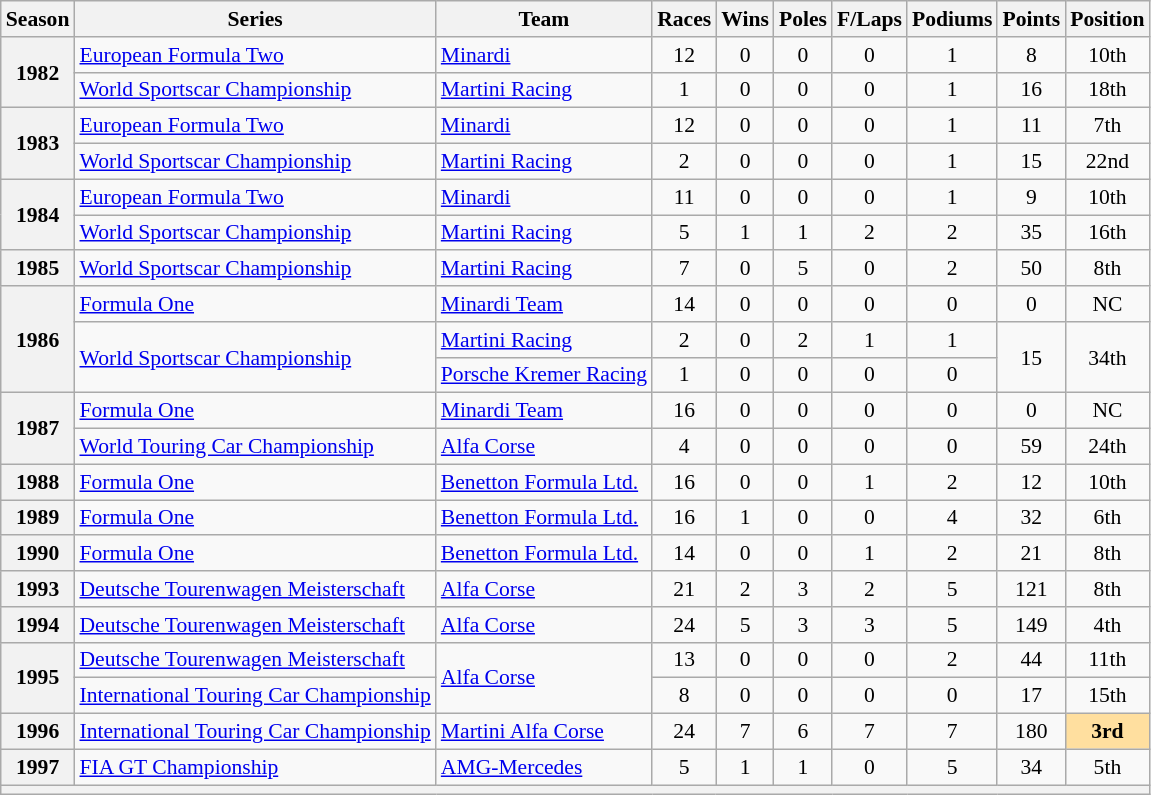<table class="wikitable" style="font-size: 90%; text-align:center">
<tr>
<th>Season</th>
<th>Series</th>
<th>Team</th>
<th>Races</th>
<th>Wins</th>
<th>Poles</th>
<th>F/Laps</th>
<th>Podiums</th>
<th>Points</th>
<th>Position</th>
</tr>
<tr>
<th rowspan=2>1982</th>
<td align=left><a href='#'>European Formula Two</a></td>
<td align=left><a href='#'>Minardi</a></td>
<td>12</td>
<td>0</td>
<td>0</td>
<td>0</td>
<td>1</td>
<td>8</td>
<td>10th</td>
</tr>
<tr>
<td align=left><a href='#'>World Sportscar Championship</a></td>
<td align=left><a href='#'>Martini Racing</a></td>
<td>1</td>
<td>0</td>
<td>0</td>
<td>0</td>
<td>1</td>
<td>16</td>
<td>18th</td>
</tr>
<tr>
<th rowspan=2>1983</th>
<td align=left><a href='#'>European Formula Two</a></td>
<td align=left><a href='#'>Minardi</a></td>
<td>12</td>
<td>0</td>
<td>0</td>
<td>0</td>
<td>1</td>
<td>11</td>
<td>7th</td>
</tr>
<tr>
<td align=left><a href='#'>World Sportscar Championship</a></td>
<td align=left><a href='#'>Martini Racing</a></td>
<td>2</td>
<td>0</td>
<td>0</td>
<td>0</td>
<td>1</td>
<td>15</td>
<td>22nd</td>
</tr>
<tr>
<th rowspan=2>1984</th>
<td align=left><a href='#'>European Formula Two</a></td>
<td align=left><a href='#'>Minardi</a></td>
<td>11</td>
<td>0</td>
<td>0</td>
<td>0</td>
<td>1</td>
<td>9</td>
<td>10th</td>
</tr>
<tr>
<td align=left><a href='#'>World Sportscar Championship</a></td>
<td align=left><a href='#'>Martini Racing</a></td>
<td>5</td>
<td>1</td>
<td>1</td>
<td>2</td>
<td>2</td>
<td>35</td>
<td>16th</td>
</tr>
<tr>
<th>1985</th>
<td align=left><a href='#'>World Sportscar Championship</a></td>
<td align=left><a href='#'>Martini Racing</a></td>
<td>7</td>
<td>0</td>
<td>5</td>
<td>0</td>
<td>2</td>
<td>50</td>
<td>8th</td>
</tr>
<tr>
<th rowspan=3>1986</th>
<td align=left><a href='#'>Formula One</a></td>
<td align=left><a href='#'>Minardi Team</a></td>
<td>14</td>
<td>0</td>
<td>0</td>
<td>0</td>
<td>0</td>
<td>0</td>
<td>NC</td>
</tr>
<tr>
<td rowspan="2" style="text-align:left" nowrap><a href='#'>World Sportscar Championship</a></td>
<td align=left><a href='#'>Martini Racing</a></td>
<td>2</td>
<td>0</td>
<td>2</td>
<td>1</td>
<td>1</td>
<td rowspan=2>15</td>
<td rowspan=2>34th</td>
</tr>
<tr>
<td align=left nowrap><a href='#'>Porsche Kremer Racing</a></td>
<td>1</td>
<td>0</td>
<td>0</td>
<td>0</td>
<td>0</td>
</tr>
<tr>
<th rowspan=2>1987</th>
<td align=left><a href='#'>Formula One</a></td>
<td align=left><a href='#'>Minardi Team</a></td>
<td>16</td>
<td>0</td>
<td>0</td>
<td>0</td>
<td>0</td>
<td>0</td>
<td>NC</td>
</tr>
<tr>
<td align=left><a href='#'>World Touring Car Championship</a></td>
<td align=left><a href='#'>Alfa Corse</a></td>
<td>4</td>
<td>0</td>
<td>0</td>
<td>0</td>
<td>0</td>
<td>59</td>
<td>24th</td>
</tr>
<tr>
<th>1988</th>
<td align=left><a href='#'>Formula One</a></td>
<td align=left><a href='#'>Benetton Formula Ltd.</a></td>
<td>16</td>
<td>0</td>
<td>0</td>
<td>1</td>
<td>2</td>
<td>12</td>
<td>10th</td>
</tr>
<tr>
<th>1989</th>
<td align=left><a href='#'>Formula One</a></td>
<td align=left><a href='#'>Benetton Formula Ltd.</a></td>
<td>16</td>
<td>1</td>
<td>0</td>
<td>0</td>
<td>4</td>
<td>32</td>
<td>6th</td>
</tr>
<tr>
<th>1990</th>
<td align=left><a href='#'>Formula One</a></td>
<td align=left><a href='#'>Benetton Formula Ltd.</a></td>
<td>14</td>
<td>0</td>
<td>0</td>
<td>1</td>
<td>2</td>
<td>21</td>
<td>8th</td>
</tr>
<tr>
<th>1993</th>
<td align=left><a href='#'>Deutsche Tourenwagen Meisterschaft</a></td>
<td align=left><a href='#'>Alfa Corse</a></td>
<td>21</td>
<td>2</td>
<td>3</td>
<td>2</td>
<td>5</td>
<td>121</td>
<td>8th</td>
</tr>
<tr>
<th>1994</th>
<td align=left><a href='#'>Deutsche Tourenwagen Meisterschaft</a></td>
<td align=left><a href='#'>Alfa Corse</a></td>
<td>24</td>
<td>5</td>
<td>3</td>
<td>3</td>
<td>5</td>
<td>149</td>
<td>4th</td>
</tr>
<tr>
<th rowspan=2>1995</th>
<td align=left><a href='#'>Deutsche Tourenwagen Meisterschaft</a></td>
<td rowspan="2" style="text-align:left"><a href='#'>Alfa Corse</a></td>
<td>13</td>
<td>0</td>
<td>0</td>
<td>0</td>
<td>2</td>
<td>44</td>
<td>11th</td>
</tr>
<tr>
<td align=left><a href='#'>International Touring Car Championship</a></td>
<td>8</td>
<td>0</td>
<td>0</td>
<td>0</td>
<td>0</td>
<td>17</td>
<td>15th</td>
</tr>
<tr>
<th>1996</th>
<td align=left nowrap><a href='#'>International Touring Car Championship</a></td>
<td align=left><a href='#'>Martini Alfa Corse</a></td>
<td>24</td>
<td>7</td>
<td>6</td>
<td>7</td>
<td>7</td>
<td>180</td>
<td style="background:#FFDF9F"><strong>3rd</strong></td>
</tr>
<tr>
<th>1997</th>
<td align=left><a href='#'>FIA GT Championship</a></td>
<td align=left><a href='#'>AMG-Mercedes</a></td>
<td>5</td>
<td>1</td>
<td>1</td>
<td>0</td>
<td>5</td>
<td>34</td>
<td>5th</td>
</tr>
<tr>
<th colspan="10"></th>
</tr>
</table>
